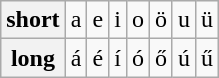<table class="wikitable Unicode">
<tr ---->
<th>short</th>
<td>a</td>
<td>e</td>
<td>i</td>
<td>o</td>
<td>ö</td>
<td>u</td>
<td>ü</td>
</tr>
<tr ---->
<th>long</th>
<td>á</td>
<td>é</td>
<td>í</td>
<td>ó</td>
<td>ő</td>
<td>ú</td>
<td>ű</td>
</tr>
</table>
